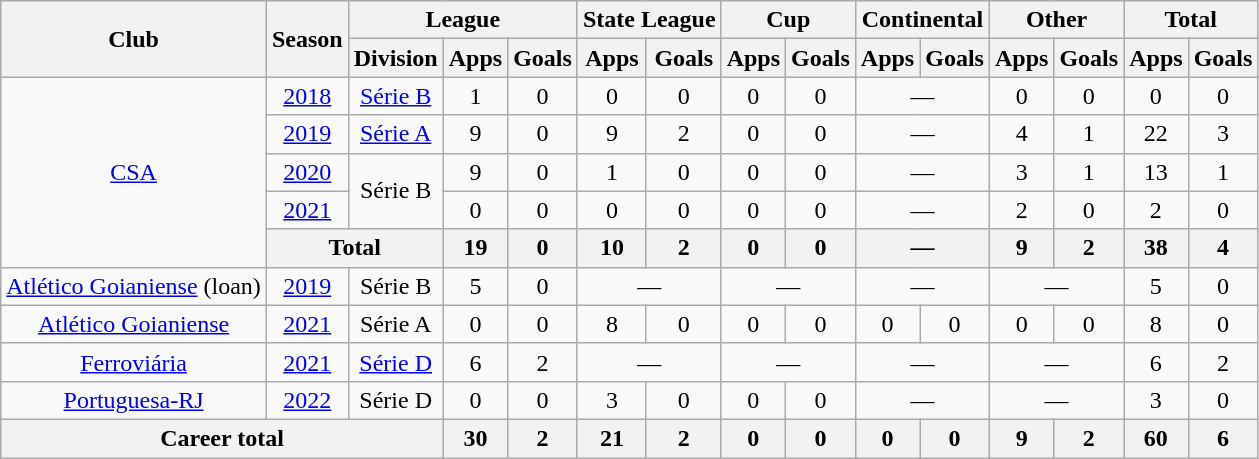<table class="wikitable" style="text-align: center;">
<tr>
<th rowspan="2">Club</th>
<th rowspan="2">Season</th>
<th colspan="3">League</th>
<th colspan="2">State League</th>
<th colspan="2">Cup</th>
<th colspan="2">Continental</th>
<th colspan="2">Other</th>
<th colspan="2">Total</th>
</tr>
<tr>
<th>Division</th>
<th>Apps</th>
<th>Goals</th>
<th>Apps</th>
<th>Goals</th>
<th>Apps</th>
<th>Goals</th>
<th>Apps</th>
<th>Goals</th>
<th>Apps</th>
<th>Goals</th>
<th>Apps</th>
<th>Goals</th>
</tr>
<tr>
<td rowspan="5" valign="center"><a href='#'>CSA</a></td>
<td><a href='#'>2018</a></td>
<td><a href='#'>Série B</a></td>
<td>1</td>
<td>0</td>
<td>0</td>
<td>0</td>
<td>0</td>
<td>0</td>
<td colspan="2">—</td>
<td>0</td>
<td>0</td>
<td>0</td>
<td>0</td>
</tr>
<tr>
<td><a href='#'>2019</a></td>
<td><a href='#'>Série A</a></td>
<td>9</td>
<td>0</td>
<td>9</td>
<td>2</td>
<td>0</td>
<td>0</td>
<td colspan="2">—</td>
<td>4</td>
<td>1</td>
<td>22</td>
<td>3</td>
</tr>
<tr>
<td><a href='#'>2020</a></td>
<td rowspan="2">Série B</td>
<td>9</td>
<td>0</td>
<td>1</td>
<td>0</td>
<td>0</td>
<td>0</td>
<td colspan="2">—</td>
<td>3</td>
<td>1</td>
<td>13</td>
<td>1</td>
</tr>
<tr>
<td><a href='#'>2021</a></td>
<td>0</td>
<td>0</td>
<td>0</td>
<td>0</td>
<td>0</td>
<td>0</td>
<td colspan="2">—</td>
<td>2</td>
<td>0</td>
<td>2</td>
<td>0</td>
</tr>
<tr>
<th colspan="2">Total</th>
<th>19</th>
<th>0</th>
<th>10</th>
<th>2</th>
<th>0</th>
<th>0</th>
<th colspan="2">—</th>
<th>9</th>
<th>2</th>
<th>38</th>
<th>4</th>
</tr>
<tr>
<td valign="center"><a href='#'>Atlético Goianiense</a> (loan)</td>
<td><a href='#'>2019</a></td>
<td>Série B</td>
<td>5</td>
<td>0</td>
<td colspan="2">—</td>
<td colspan="2">—</td>
<td colspan="2">—</td>
<td colspan="2">—</td>
<td>5</td>
<td>0</td>
</tr>
<tr>
<td valign="center"><a href='#'>Atlético Goianiense</a></td>
<td><a href='#'>2021</a></td>
<td>Série A</td>
<td>0</td>
<td>0</td>
<td>8</td>
<td>0</td>
<td>0</td>
<td>0</td>
<td>0</td>
<td>0</td>
<td>0</td>
<td>0</td>
<td>8</td>
<td>0</td>
</tr>
<tr>
<td valign="center"><a href='#'>Ferroviária</a></td>
<td><a href='#'>2021</a></td>
<td><a href='#'>Série D</a></td>
<td>6</td>
<td>2</td>
<td colspan="2">—</td>
<td colspan="2">—</td>
<td colspan="2">—</td>
<td colspan="2">—</td>
<td>6</td>
<td>2</td>
</tr>
<tr>
<td valign="center"><a href='#'>Portuguesa-RJ</a></td>
<td><a href='#'>2022</a></td>
<td>Série D</td>
<td>0</td>
<td>0</td>
<td>3</td>
<td>0</td>
<td>0</td>
<td>0</td>
<td colspan="2">—</td>
<td colspan="2">—</td>
<td>3</td>
<td>0</td>
</tr>
<tr>
<th colspan="3"><strong>Career total</strong></th>
<th>30</th>
<th>2</th>
<th>21</th>
<th>2</th>
<th>0</th>
<th>0</th>
<th>0</th>
<th>0</th>
<th>9</th>
<th>2</th>
<th>60</th>
<th>6</th>
</tr>
</table>
